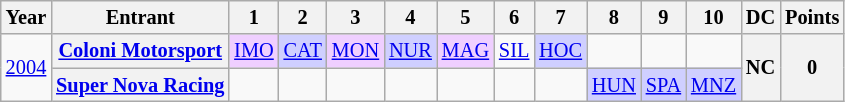<table class="wikitable" style="text-align:center; font-size:85%">
<tr>
<th>Year</th>
<th>Entrant</th>
<th>1</th>
<th>2</th>
<th>3</th>
<th>4</th>
<th>5</th>
<th>6</th>
<th>7</th>
<th>8</th>
<th>9</th>
<th>10</th>
<th>DC</th>
<th>Points</th>
</tr>
<tr>
<td rowspan="2"><a href='#'>2004</a></td>
<th nowrap><a href='#'>Coloni Motorsport</a></th>
<td style="background:#EFCFFF;"><a href='#'>IMO</a><br></td>
<td style="background:#CFCFFF;"><a href='#'>CAT</a><br></td>
<td style="background:#EFCFFF;"><a href='#'>MON</a><br></td>
<td style="background:#CFCFFF;"><a href='#'>NUR</a><br></td>
<td style="background:#EFCFFF;"><a href='#'>MAG</a><br></td>
<td><a href='#'>SIL</a></td>
<td style="background:#CFCFFF;"><a href='#'>HOC</a><br></td>
<td></td>
<td></td>
<td></td>
<th rowspan="2">NC</th>
<th rowspan="2">0</th>
</tr>
<tr>
<th nowrap><a href='#'>Super Nova Racing</a></th>
<td></td>
<td></td>
<td></td>
<td></td>
<td></td>
<td></td>
<td></td>
<td style="background:#CFCFFF;"><a href='#'>HUN</a><br></td>
<td style="background:#CFCFFF;"><a href='#'>SPA</a><br></td>
<td style="background:#CFCFFF;"><a href='#'>MNZ</a><br></td>
</tr>
</table>
